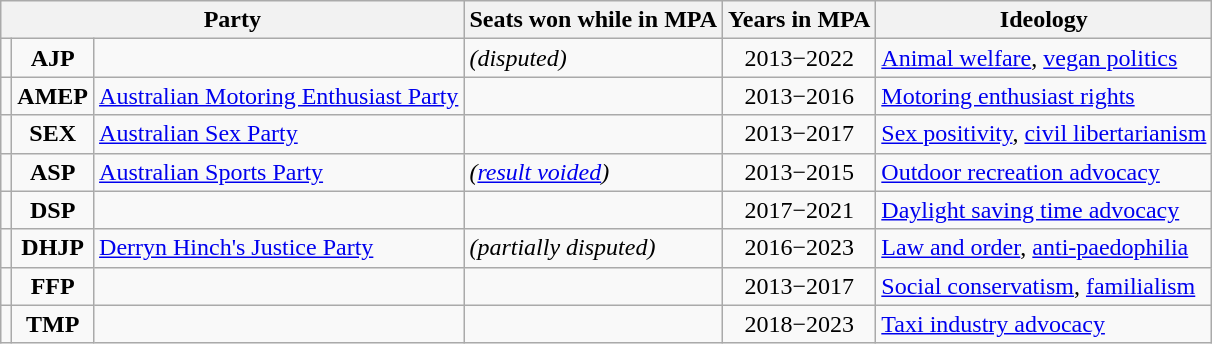<table class="wikitable" style="text-align:center">
<tr>
<th colspan=3>Party</th>
<th>Seats won while in MPA</th>
<th>Years in MPA</th>
<th>Ideology</th>
</tr>
<tr>
<td></td>
<td><strong>AJP</strong></td>
<td align=left></td>
<td align=left> <em>(disputed)</em></td>
<td>2013−2022</td>
<td align=left><a href='#'>Animal welfare</a>, <a href='#'>vegan politics</a></td>
</tr>
<tr>
<td></td>
<td><strong>AMEP</strong></td>
<td align=left><a href='#'>Australian Motoring Enthusiast Party</a></td>
<td align=left></td>
<td>2013−2016</td>
<td align=left><a href='#'>Motoring enthusiast rights</a></td>
</tr>
<tr>
<td></td>
<td><strong>SEX</strong></td>
<td align=left><a href='#'>Australian Sex Party</a></td>
<td align=left></td>
<td>2013−2017</td>
<td align=left><a href='#'>Sex positivity</a>, <a href='#'>civil libertarianism</a></td>
</tr>
<tr>
<td></td>
<td><strong>ASP</strong></td>
<td align=left><a href='#'>Australian Sports Party</a></td>
<td align=left> <em>(<a href='#'>result voided</a>)</em></td>
<td>2013−2015</td>
<td align=left><a href='#'>Outdoor recreation advocacy</a></td>
</tr>
<tr>
<td></td>
<td><strong>DSP</strong></td>
<td align=left></td>
<td align=left></td>
<td>2017−2021</td>
<td align=left><a href='#'>Daylight saving time advocacy</a></td>
</tr>
<tr>
<td></td>
<td><strong>DHJP</strong></td>
<td align=left><a href='#'>Derryn Hinch's Justice Party</a></td>
<td align=left> <em>(partially disputed)</em></td>
<td>2016−2023</td>
<td align=left><a href='#'>Law and order</a>, <a href='#'>anti-paedophilia</a></td>
</tr>
<tr>
<td></td>
<td><strong>FFP</strong></td>
<td align=left></td>
<td align=left></td>
<td>2013−2017</td>
<td align=left><a href='#'>Social conservatism</a>, <a href='#'>familialism</a></td>
</tr>
<tr>
<td></td>
<td><strong>TMP</strong></td>
<td align=left></td>
<td align=left></td>
<td>2018−2023</td>
<td align=left><a href='#'>Taxi industry advocacy</a></td>
</tr>
</table>
